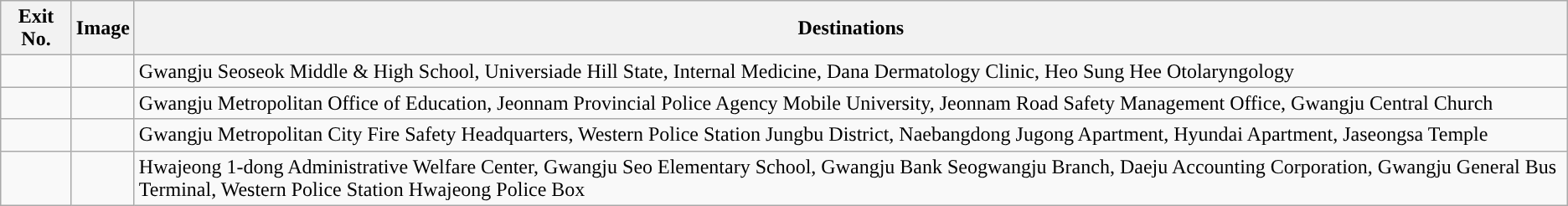<table class="wikitable">
<tr>
<th>Exit No.</th>
<th>Image</th>
<th>Destinations</th>
</tr>
<tr>
<td></td>
<td></td>
<td>Gwangju Seoseok Middle & High School, Universiade Hill State, Internal Medicine, Dana Dermatology Clinic, Heo Sung Hee Otolaryngology</td>
</tr>
<tr>
<td></td>
<td></td>
<td>Gwangju Metropolitan Office of Education, Jeonnam Provincial Police Agency Mobile University, Jeonnam Road Safety Management Office, Gwangju Central Church</td>
</tr>
<tr>
<td></td>
<td></td>
<td>Gwangju Metropolitan City Fire Safety Headquarters, Western Police Station Jungbu District, Naebangdong Jugong Apartment, Hyundai Apartment, Jaseongsa Temple</td>
</tr>
<tr>
<td></td>
<td></td>
<td>Hwajeong 1-dong Administrative Welfare Center, Gwangju Seo Elementary School, Gwangju Bank Seogwangju Branch, Daeju Accounting Corporation, Gwangju General Bus Terminal, Western Police Station Hwajeong Police Box</td>
</tr>
</table>
